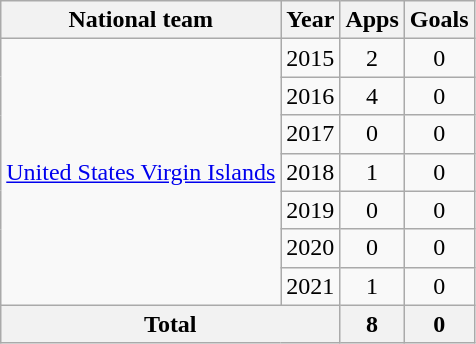<table class="wikitable" style="text-align:center">
<tr>
<th>National team</th>
<th>Year</th>
<th>Apps</th>
<th>Goals</th>
</tr>
<tr>
<td rowspan="7"><a href='#'>United States Virgin Islands</a></td>
<td>2015</td>
<td>2</td>
<td>0</td>
</tr>
<tr>
<td>2016</td>
<td>4</td>
<td>0</td>
</tr>
<tr>
<td>2017</td>
<td>0</td>
<td>0</td>
</tr>
<tr>
<td>2018</td>
<td>1</td>
<td>0</td>
</tr>
<tr>
<td>2019</td>
<td>0</td>
<td>0</td>
</tr>
<tr>
<td>2020</td>
<td>0</td>
<td>0</td>
</tr>
<tr>
<td>2021</td>
<td>1</td>
<td>0</td>
</tr>
<tr>
<th colspan=2>Total</th>
<th>8</th>
<th>0</th>
</tr>
</table>
